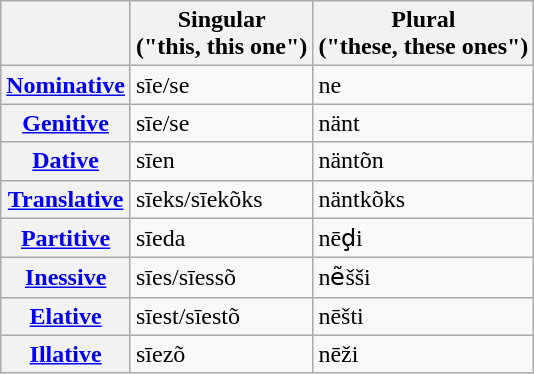<table class=wikitable>
<tr>
<th></th>
<th>Singular<br>("this, this one")</th>
<th>Plural<br>("these, these ones")</th>
</tr>
<tr>
<th><a href='#'>Nominative</a></th>
<td>sīe/se</td>
<td>ne</td>
</tr>
<tr>
<th><a href='#'>Genitive</a></th>
<td>sīe/se</td>
<td>nänt</td>
</tr>
<tr>
<th><a href='#'>Dative</a></th>
<td>sīen</td>
<td>näntõn</td>
</tr>
<tr>
<th><a href='#'>Translative</a></th>
<td>sīeks/sīekõks</td>
<td>näntkõks</td>
</tr>
<tr>
<th><a href='#'>Partitive</a></th>
<td>sīeda</td>
<td>nēḑi</td>
</tr>
<tr>
<th><a href='#'>Inessive</a></th>
<td>sīes/sīessõ</td>
<td>nẽšši</td>
</tr>
<tr>
<th><a href='#'>Elative</a></th>
<td>sīest/sīestõ</td>
<td>nēšti</td>
</tr>
<tr>
<th><a href='#'>Illative</a></th>
<td>sīezõ</td>
<td>nēži</td>
</tr>
</table>
